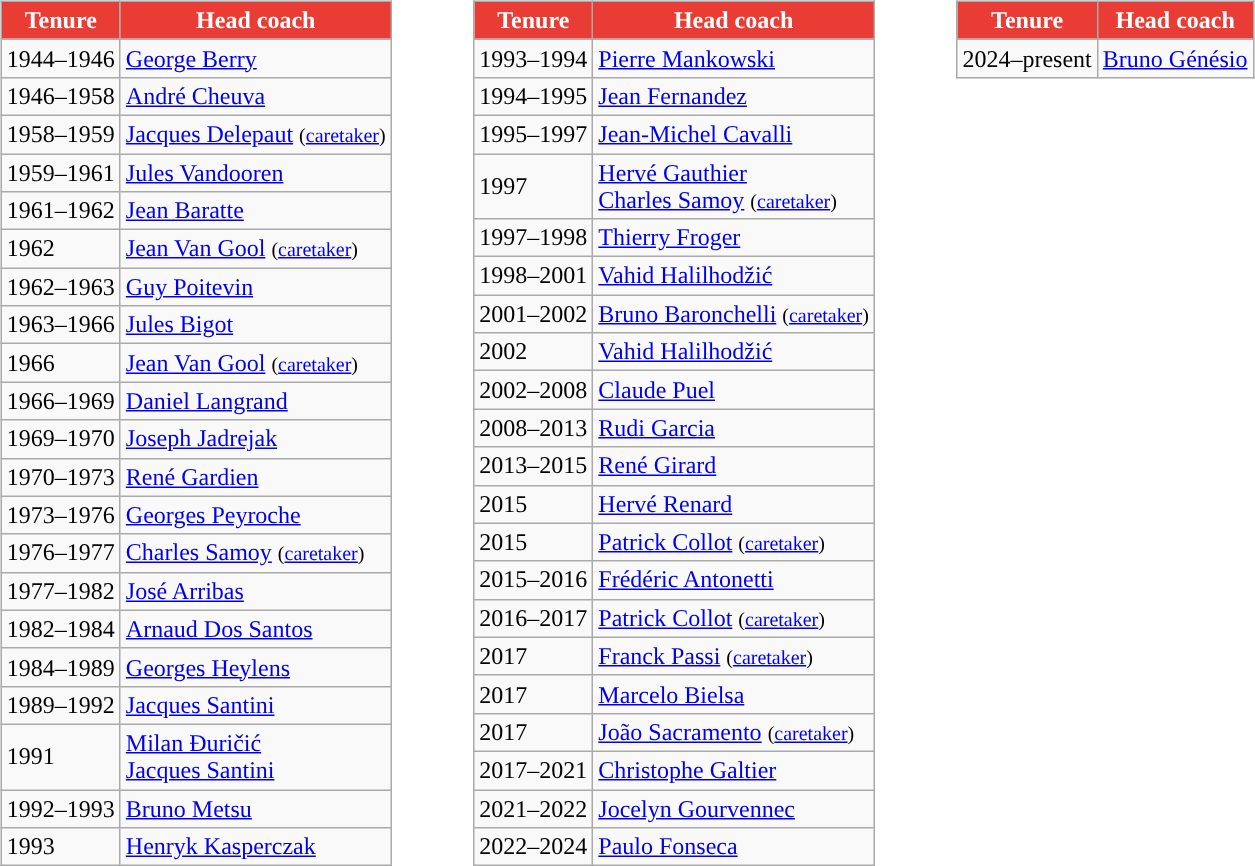<table>
<tr>
<td width="10"> </td>
<td valign="top"><br><table class="wikitable">
<tr>
<th style="background:#E83C34; color:#FFFFFF; ">Tenure</th>
<th style="background:#E83C34; color:#FFFFFF; ">Head coach</th>
</tr>
<tr>
<td>1944–1946</td>
<td> <a href='#'>George Berry</a></td>
</tr>
<tr>
<td>1946–1958</td>
<td> <a href='#'>André Cheuva</a></td>
</tr>
<tr>
<td>1958–1959</td>
<td> <a href='#'>Jacques Delepaut</a> <small>(<a href='#'>caretaker</a>)</small></td>
</tr>
<tr>
<td>1959–1961</td>
<td> <a href='#'>Jules Vandooren</a></td>
</tr>
<tr>
<td>1961–1962</td>
<td> <a href='#'>Jean Baratte</a></td>
</tr>
<tr>
<td>1962</td>
<td> <a href='#'>Jean Van Gool</a> <small>(<a href='#'>caretaker</a>)</small></td>
</tr>
<tr>
<td>1962–1963</td>
<td> <a href='#'>Guy Poitevin</a></td>
</tr>
<tr>
<td>1963–1966</td>
<td> <a href='#'>Jules Bigot</a></td>
</tr>
<tr>
<td>1966</td>
<td> <a href='#'>Jean Van Gool</a> <small>(<a href='#'>caretaker</a>)</small></td>
</tr>
<tr>
<td>1966–1969</td>
<td> <a href='#'>Daniel Langrand</a></td>
</tr>
<tr>
<td>1969–1970</td>
<td> <a href='#'>Joseph Jadrejak</a></td>
</tr>
<tr>
<td>1970–1973</td>
<td> <a href='#'>René Gardien</a></td>
</tr>
<tr>
<td>1973–1976</td>
<td> <a href='#'>Georges Peyroche</a></td>
</tr>
<tr>
<td>1976–1977</td>
<td> <a href='#'>Charles Samoy</a> <small>(<a href='#'>caretaker</a>)</small></td>
</tr>
<tr>
<td>1977–1982</td>
<td> <a href='#'>José Arribas</a></td>
</tr>
<tr>
<td>1982–1984</td>
<td> <a href='#'>Arnaud Dos Santos</a></td>
</tr>
<tr>
<td>1984–1989</td>
<td> <a href='#'>Georges Heylens</a></td>
</tr>
<tr>
<td>1989–1992</td>
<td> <a href='#'>Jacques Santini</a></td>
</tr>
<tr>
<td>1991</td>
<td> <a href='#'>Milan Đuričić</a><br> <a href='#'>Jacques Santini</a></td>
</tr>
<tr>
<td>1992–1993</td>
<td> <a href='#'>Bruno Metsu</a></td>
</tr>
<tr>
<td>1993</td>
<td> <a href='#'>Henryk Kasperczak</a></td>
</tr>
</table>
</td>
<td width="30"> </td>
<td valign="top"><br><table class="wikitable">
<tr>
<th style="background:#E83C34; color:#FFFFFF; ">Tenure</th>
<th style="background:#E83C34; color:#FFFFFF; ">Head coach</th>
</tr>
<tr>
<td>1993–1994</td>
<td> <a href='#'>Pierre Mankowski</a></td>
</tr>
<tr>
<td>1994–1995</td>
<td> <a href='#'>Jean Fernandez</a></td>
</tr>
<tr>
<td>1995–1997</td>
<td> <a href='#'>Jean-Michel Cavalli</a></td>
</tr>
<tr>
<td>1997</td>
<td> <a href='#'>Hervé Gauthier</a> <br>  <a href='#'>Charles Samoy</a> <small>(<a href='#'>caretaker</a>)</small></td>
</tr>
<tr>
<td>1997–1998</td>
<td> <a href='#'>Thierry Froger</a></td>
</tr>
<tr>
<td>1998–2001</td>
<td> <a href='#'>Vahid Halilhodžić</a></td>
</tr>
<tr>
<td>2001–2002</td>
<td> <a href='#'>Bruno Baronchelli</a> <small>(<a href='#'>caretaker</a>)</small></td>
</tr>
<tr>
<td>2002</td>
<td> <a href='#'>Vahid Halilhodžić</a></td>
</tr>
<tr>
<td>2002–2008</td>
<td> <a href='#'>Claude Puel</a></td>
</tr>
<tr>
<td>2008–2013</td>
<td> <a href='#'>Rudi Garcia</a></td>
</tr>
<tr>
<td>2013–2015</td>
<td> <a href='#'>René Girard</a></td>
</tr>
<tr>
<td>2015</td>
<td> <a href='#'>Hervé Renard</a></td>
</tr>
<tr>
<td>2015</td>
<td> <a href='#'>Patrick Collot</a> <small>(<a href='#'>caretaker</a>)</small></td>
</tr>
<tr>
<td>2015–2016</td>
<td> <a href='#'>Frédéric Antonetti</a></td>
</tr>
<tr>
<td>2016–2017</td>
<td> <a href='#'>Patrick Collot</a> <small>(<a href='#'>caretaker</a>)</small></td>
</tr>
<tr>
<td>2017</td>
<td> <a href='#'>Franck Passi</a> <small>(<a href='#'>caretaker</a>)</small></td>
</tr>
<tr>
<td>2017</td>
<td> <a href='#'>Marcelo Bielsa</a></td>
</tr>
<tr>
<td>2017</td>
<td> <a href='#'>João Sacramento</a> <small>(<a href='#'>caretaker</a>)</small></td>
</tr>
<tr>
<td>2017–2021</td>
<td> <a href='#'>Christophe Galtier</a></td>
</tr>
<tr>
<td>2021–2022</td>
<td> <a href='#'>Jocelyn Gourvennec</a></td>
</tr>
<tr>
<td>2022–2024</td>
<td> <a href='#'>Paulo Fonseca</a></td>
</tr>
</table>
</td>
<td width="30"> </td>
<td valign="top"><br><table class="wikitable">
<tr>
<th style="background:#E83C34; color:#FFFFFF; ">Tenure</th>
<th style="background:#E83C34; color:#FFFFFF; ">Head coach</th>
</tr>
<tr>
<td>2024–present</td>
<td> <a href='#'>Bruno Génésio</a></td>
</tr>
</table>
</td>
</tr>
</table>
